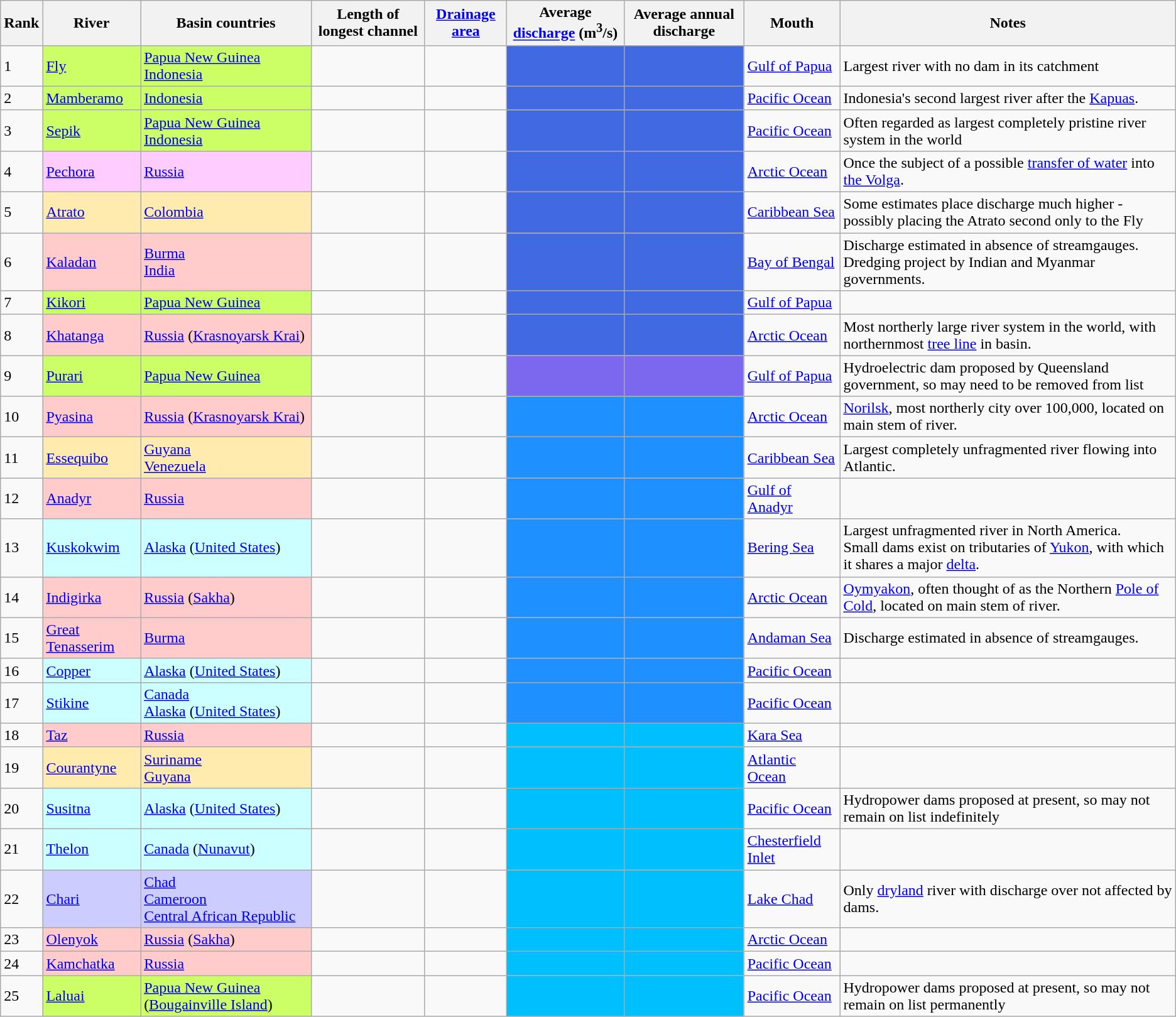<table class="wikitable sortable">
<tr>
<th>Rank</th>
<th>River</th>
<th>Basin countries</th>
<th>Length of longest channel</th>
<th><a href='#'>Drainage area</a></th>
<th>Average <a href='#'>discharge</a> (m<sup>3</sup>/s)</th>
<th>Average annual discharge</th>
<th>Mouth</th>
<th>Notes</th>
</tr>
<tr>
<td>1</td>
<td bgcolor="#CCFF66"><a href='#'>Fly</a></td>
<td bgcolor="#CCFF66"><a href='#'>Papua New Guinea</a><br><a href='#'>Indonesia</a></td>
<td></td>
<td></td>
<td bgcolor="#4169E1"></td>
<td bgcolor="#4169E1"></td>
<td><a href='#'>Gulf of Papua</a></td>
<td>Largest river with no dam in its catchment</td>
</tr>
<tr>
<td>2</td>
<td bgcolor="#CCFF66"><a href='#'>Mamberamo</a></td>
<td bgcolor="#CCFF66"><a href='#'>Indonesia</a></td>
<td></td>
<td></td>
<td bgcolor="#4169E1"></td>
<td bgcolor="#4169E1"></td>
<td><a href='#'>Pacific Ocean</a></td>
<td>Indonesia's second largest river after the <a href='#'>Kapuas</a>.</td>
</tr>
<tr>
<td>3</td>
<td bgcolor="#CCFF66"><a href='#'>Sepik</a></td>
<td bgcolor="#CCFF66"><a href='#'>Papua New Guinea</a><br><a href='#'>Indonesia</a></td>
<td></td>
<td></td>
<td bgcolor="#4169E1"></td>
<td bgcolor="#4169E1"></td>
<td><a href='#'>Pacific Ocean</a></td>
<td>Often regarded as largest completely pristine river system in the world</td>
</tr>
<tr>
<td>4</td>
<td bgcolor="#FFCCFF"><a href='#'>Pechora</a></td>
<td bgcolor="#FFCCFF"><a href='#'>Russia</a></td>
<td></td>
<td></td>
<td bgcolor="#4169E1"></td>
<td bgcolor="#4169E1"></td>
<td><a href='#'>Arctic Ocean</a></td>
<td>Once the subject of a possible <a href='#'>transfer of water</a> into <a href='#'>the Volga</a>.</td>
</tr>
<tr>
<td>5</td>
<td bgcolor="#FFEBAD"><a href='#'>Atrato</a></td>
<td bgcolor="#FFEBAD"><a href='#'>Colombia</a></td>
<td></td>
<td></td>
<td bgcolor="#4169E1"></td>
<td bgcolor="#4169E1"></td>
<td><a href='#'>Caribbean Sea</a></td>
<td>Some estimates place discharge much higher - possibly placing the Atrato second only to the Fly</td>
</tr>
<tr>
<td>6</td>
<td bgcolor="#FFCBCB"><a href='#'>Kaladan</a></td>
<td bgcolor="#FFCBCB"><a href='#'>Burma</a><br><a href='#'>India</a></td>
<td></td>
<td></td>
<td bgcolor="#4169E1"></td>
<td bgcolor="#4169E1"></td>
<td><a href='#'>Bay of Bengal</a></td>
<td>Discharge estimated in absence of streamgauges.<br>Dredging project by Indian and Myanmar governments.</td>
</tr>
<tr>
<td>7</td>
<td bgcolor="#CCFF66"><a href='#'>Kikori</a></td>
<td bgcolor="#CCFF66"><a href='#'>Papua New Guinea</a></td>
<td></td>
<td></td>
<td bgcolor="#4169E1"></td>
<td bgcolor="#4169E1"></td>
<td><a href='#'>Gulf of Papua</a></td>
<td></td>
</tr>
<tr>
<td>8</td>
<td bgcolor="#FFCBCB"><a href='#'>Khatanga</a></td>
<td bgcolor="#FFCBCB"><a href='#'>Russia</a> (<a href='#'>Krasnoyarsk Krai</a>)</td>
<td></td>
<td></td>
<td bgcolor="#4169E1"></td>
<td bgcolor="#4169E1"></td>
<td><a href='#'>Arctic Ocean</a></td>
<td>Most northerly large river system in the world, with northernmost <a href='#'>tree line</a> in basin.</td>
</tr>
<tr>
<td>9</td>
<td bgcolor="#CCFF66"><a href='#'>Purari</a></td>
<td bgcolor="#CCFF66"><a href='#'>Papua New Guinea</a></td>
<td></td>
<td></td>
<td bgcolor="#7B68EE"></td>
<td bgcolor="#7B68EE"></td>
<td><a href='#'>Gulf of Papua</a></td>
<td>Hydroelectric dam proposed by Queensland government, so may need to be removed from list</td>
</tr>
<tr>
<td>10</td>
<td bgcolor="#FFCBCB"><a href='#'>Pyasina</a></td>
<td bgcolor="#FFCBCB"><a href='#'>Russia</a> (<a href='#'>Krasnoyarsk Krai</a>)</td>
<td></td>
<td></td>
<td bgcolor="#1E90FF"></td>
<td bgcolor="#1E90FF"></td>
<td><a href='#'>Arctic Ocean</a></td>
<td><a href='#'>Norilsk</a>, most northerly city over 100,000, located on main stem of river.</td>
</tr>
<tr>
<td>11</td>
<td bgcolor="#FFEBAD"><a href='#'>Essequibo</a></td>
<td bgcolor="#FFEBAD"><a href='#'>Guyana</a><br><a href='#'>Venezuela</a></td>
<td></td>
<td></td>
<td bgcolor="#1E90FF"></td>
<td bgcolor="#1E90FF"></td>
<td><a href='#'>Caribbean Sea</a></td>
<td>Largest completely unfragmented river flowing into Atlantic.</td>
</tr>
<tr>
<td>12</td>
<td bgcolor="#FFCBCB"><a href='#'>Anadyr</a></td>
<td bgcolor="#FFCBCB"><a href='#'>Russia</a></td>
<td></td>
<td></td>
<td bgcolor="#1E90FF"></td>
<td bgcolor="#1E90FF"></td>
<td><a href='#'>Gulf of Anadyr</a></td>
<td></td>
</tr>
<tr>
<td>13</td>
<td bgcolor="#CCFFFF"><a href='#'>Kuskokwim</a></td>
<td bgcolor="#CCFFFF"><a href='#'>Alaska</a> (<a href='#'>United States</a>)</td>
<td></td>
<td></td>
<td bgcolor="#1E90FF"></td>
<td bgcolor="#1E90FF"></td>
<td><a href='#'>Bering Sea</a></td>
<td>Largest unfragmented river in North America.<br>Small dams exist on tributaries of <a href='#'>Yukon</a>, with which it shares a major <a href='#'>delta</a>.</td>
</tr>
<tr>
<td>14</td>
<td bgcolor="#FFCBCB"><a href='#'>Indigirka</a></td>
<td bgcolor="#FFCBCB"><a href='#'>Russia</a> (<a href='#'>Sakha</a>)</td>
<td></td>
<td></td>
<td bgcolor="#1E90FF"></td>
<td bgcolor="#1E90FF"></td>
<td><a href='#'>Arctic Ocean</a></td>
<td><a href='#'>Oymyakon</a>, often thought of as the Northern <a href='#'>Pole of Cold</a>, located on main stem of river.</td>
</tr>
<tr>
<td>15</td>
<td bgcolor="#FFCBCB"><a href='#'>Great Tenasserim</a></td>
<td bgcolor="#FFCBCB"><a href='#'>Burma</a></td>
<td></td>
<td></td>
<td bgcolor="#1E90FF"></td>
<td bgcolor="#1E90FF"></td>
<td><a href='#'>Andaman Sea</a></td>
<td>Discharge estimated in absence of streamgauges.</td>
</tr>
<tr>
<td>16</td>
<td bgcolor="#CCFFFF"><a href='#'>Copper</a></td>
<td bgcolor="#CCFFFF"><a href='#'>Alaska</a> (<a href='#'>United States</a>)</td>
<td></td>
<td></td>
<td bgcolor="#1E90FF"></td>
<td bgcolor="#1E90FF"></td>
<td><a href='#'>Pacific Ocean</a></td>
<td></td>
</tr>
<tr>
<td>17</td>
<td bgcolor="#CCFFFF"><a href='#'>Stikine</a></td>
<td bgcolor="#CCFFFF"><a href='#'>Canada</a><br><a href='#'>Alaska</a> (<a href='#'>United States</a>)</td>
<td></td>
<td></td>
<td bgcolor="#1E90FF"></td>
<td bgcolor="#1E90FF"></td>
<td><a href='#'>Pacific Ocean</a></td>
<td></td>
</tr>
<tr>
<td>18</td>
<td bgcolor="#FFCBCB"><a href='#'>Taz</a></td>
<td bgcolor="#FFCBCB"><a href='#'>Russia</a></td>
<td></td>
<td></td>
<td bgcolor="#00BFFF"></td>
<td bgcolor="#00BFFF"></td>
<td><a href='#'>Kara Sea</a></td>
<td></td>
</tr>
<tr>
<td>19</td>
<td bgcolor="#FFEBAD"><a href='#'>Courantyne</a></td>
<td bgcolor="#FFEBAD"><a href='#'>Suriname</a><br><a href='#'>Guyana</a></td>
<td></td>
<td></td>
<td bgcolor="#00BFFF"></td>
<td bgcolor="#00BFFF"></td>
<td><a href='#'>Atlantic Ocean</a></td>
<td></td>
</tr>
<tr>
<td>20</td>
<td bgcolor="#CCFFFF"><a href='#'>Susitna</a></td>
<td bgcolor="#CCFFFF"><a href='#'>Alaska</a> (<a href='#'>United States</a>)</td>
<td></td>
<td></td>
<td bgcolor="#00BFFF"></td>
<td bgcolor="#00BFFF"></td>
<td><a href='#'>Pacific Ocean</a></td>
<td>Hydropower dams proposed at present, so may not remain on list indefinitely</td>
</tr>
<tr>
<td>21</td>
<td bgcolor="#CCFFFF"><a href='#'>Thelon</a></td>
<td bgcolor="#CCFFFF"><a href='#'>Canada</a> (<a href='#'>Nunavut</a>)</td>
<td></td>
<td></td>
<td bgcolor="#00BFFF"></td>
<td bgcolor="#00BFFF"></td>
<td><a href='#'>Chesterfield Inlet</a></td>
<td></td>
</tr>
<tr>
<td>22</td>
<td bgcolor="#CCCCFF"><a href='#'>Chari</a></td>
<td bgcolor="#CCCCFF"><a href='#'>Chad</a><br><a href='#'>Cameroon</a><br><a href='#'>Central African Republic</a></td>
<td></td>
<td></td>
<td bgcolor="#00BFFF"></td>
<td bgcolor="#00BFFF"></td>
<td><a href='#'>Lake Chad</a></td>
<td>Only <a href='#'>dryland</a> river with discharge over  not affected by dams.</td>
</tr>
<tr>
<td>23</td>
<td bgcolor="#FFCBCB"><a href='#'>Olenyok</a></td>
<td bgcolor="#FFCBCB"><a href='#'>Russia</a> (<a href='#'>Sakha</a>)</td>
<td></td>
<td></td>
<td bgcolor="#00BFFF"></td>
<td bgcolor="#00BFFF"></td>
<td><a href='#'>Arctic Ocean</a></td>
<td></td>
</tr>
<tr>
<td>24</td>
<td bgcolor="#FFCBCB"><a href='#'>Kamchatka</a></td>
<td bgcolor="#FFCBCB"><a href='#'>Russia</a></td>
<td></td>
<td></td>
<td bgcolor="#00BFFF"></td>
<td bgcolor="#00BFFF"></td>
<td><a href='#'>Pacific Ocean</a></td>
<td></td>
</tr>
<tr>
<td>25</td>
<td bgcolor="#CCFF66"><a href='#'>Laluai</a></td>
<td bgcolor="#CCFF66"><a href='#'>Papua New Guinea</a> (<a href='#'>Bougainville Island</a>)</td>
<td></td>
<td></td>
<td bgcolor="#00BFFF"></td>
<td bgcolor="#00BFFF"></td>
<td><a href='#'>Pacific Ocean</a></td>
<td>Hydropower dams proposed at present, so may not remain on list permanently</td>
</tr>
</table>
